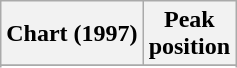<table class="wikitable plainrowheaders" style="text-align:center">
<tr>
<th scope="col">Chart (1997)</th>
<th scope="col">Peak<br>position</th>
</tr>
<tr>
</tr>
<tr>
</tr>
<tr>
</tr>
<tr>
</tr>
</table>
